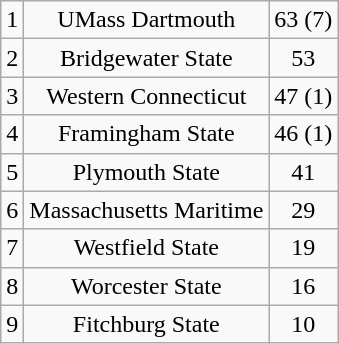<table class="wikitable" style="display: inline-table;">
<tr align="center">
<td>1</td>
<td>UMass Dartmouth</td>
<td>63 (7)</td>
</tr>
<tr align="center">
<td>2</td>
<td>Bridgewater State</td>
<td>53</td>
</tr>
<tr align="center">
<td>3</td>
<td>Western Connecticut</td>
<td>47 (1)</td>
</tr>
<tr align="center">
<td>4</td>
<td>Framingham State</td>
<td>46 (1)</td>
</tr>
<tr align="center">
<td>5</td>
<td>Plymouth State</td>
<td>41</td>
</tr>
<tr align="center">
<td>6</td>
<td>Massachusetts Maritime</td>
<td>29</td>
</tr>
<tr align="center">
<td>7</td>
<td>Westfield State</td>
<td>19</td>
</tr>
<tr align="center">
<td>8</td>
<td>Worcester State</td>
<td>16</td>
</tr>
<tr align="center">
<td>9</td>
<td>Fitchburg State</td>
<td>10</td>
</tr>
</table>
